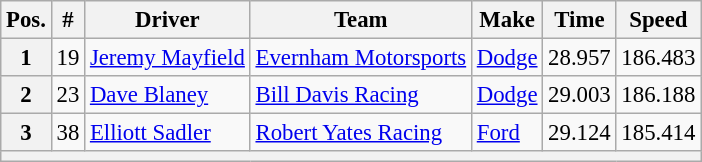<table class="wikitable" style="font-size:95%">
<tr>
<th>Pos.</th>
<th>#</th>
<th>Driver</th>
<th>Team</th>
<th>Make</th>
<th>Time</th>
<th>Speed</th>
</tr>
<tr>
<th>1</th>
<td>19</td>
<td><a href='#'>Jeremy Mayfield</a></td>
<td><a href='#'>Evernham Motorsports</a></td>
<td><a href='#'>Dodge</a></td>
<td>28.957</td>
<td>186.483</td>
</tr>
<tr>
<th>2</th>
<td>23</td>
<td><a href='#'>Dave Blaney</a></td>
<td><a href='#'>Bill Davis Racing</a></td>
<td><a href='#'>Dodge</a></td>
<td>29.003</td>
<td>186.188</td>
</tr>
<tr>
<th>3</th>
<td>38</td>
<td><a href='#'>Elliott Sadler</a></td>
<td><a href='#'>Robert Yates Racing</a></td>
<td><a href='#'>Ford</a></td>
<td>29.124</td>
<td>185.414</td>
</tr>
<tr>
<th colspan="7"></th>
</tr>
</table>
